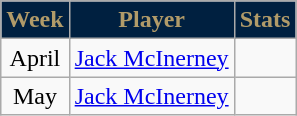<table class=wikitable>
<tr>
<th style="background:#002040; color:#B19B69; text-align:center;">Week</th>
<th style="background:#002040; color:#B19B69; text-align:center;">Player</th>
<th style="background:#002040; color:#B19B69; text-align:center;">Stats</th>
</tr>
<tr>
<td align=center>April</td>
<td> <a href='#'>Jack McInerney</a></td>
<td></td>
</tr>
<tr>
<td align=center>May</td>
<td> <a href='#'>Jack McInerney</a></td>
<td></td>
</tr>
</table>
